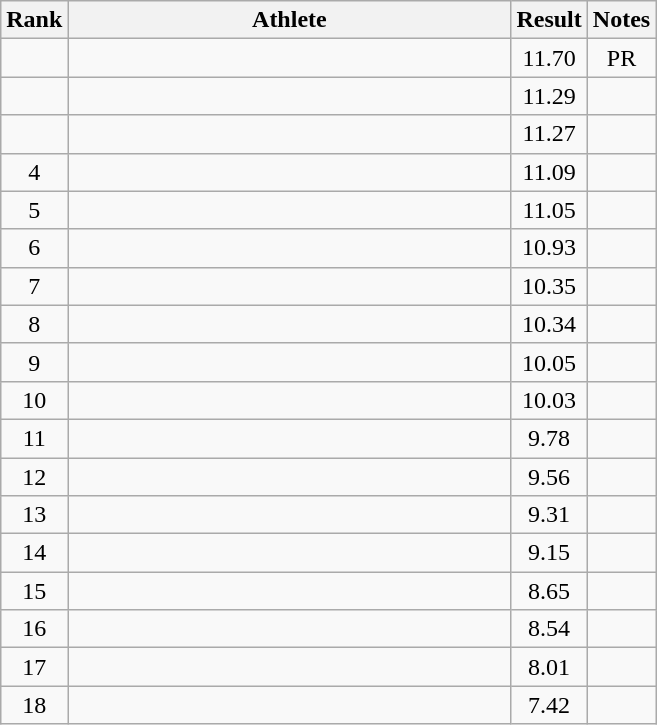<table class="wikitable" style="text-align:center">
<tr>
<th>Rank</th>
<th Style="width:18em">Athlete</th>
<th>Result</th>
<th>Notes</th>
</tr>
<tr>
<td></td>
<td style="text-align:left"></td>
<td>11.70</td>
<td>PR</td>
</tr>
<tr>
<td></td>
<td style="text-align:left"></td>
<td>11.29</td>
<td></td>
</tr>
<tr>
<td></td>
<td style="text-align:left"></td>
<td>11.27</td>
<td></td>
</tr>
<tr>
<td>4</td>
<td style="text-align:left"></td>
<td>11.09</td>
<td></td>
</tr>
<tr>
<td>5</td>
<td style="text-align:left"></td>
<td>11.05</td>
<td></td>
</tr>
<tr>
<td>6</td>
<td style="text-align:left"></td>
<td>10.93</td>
<td></td>
</tr>
<tr>
<td>7</td>
<td style="text-align:left"></td>
<td>10.35</td>
<td></td>
</tr>
<tr>
<td>8</td>
<td style="text-align:left"></td>
<td>10.34</td>
<td></td>
</tr>
<tr>
<td>9</td>
<td style="text-align:left"></td>
<td>10.05</td>
<td></td>
</tr>
<tr>
<td>10</td>
<td style="text-align:left"></td>
<td>10.03</td>
<td></td>
</tr>
<tr>
<td>11</td>
<td style="text-align:left"></td>
<td>9.78</td>
<td></td>
</tr>
<tr>
<td>12</td>
<td style="text-align:left"></td>
<td>9.56</td>
<td></td>
</tr>
<tr>
<td>13</td>
<td style="text-align:left"></td>
<td>9.31</td>
<td></td>
</tr>
<tr>
<td>14</td>
<td style="text-align:left"></td>
<td>9.15</td>
<td></td>
</tr>
<tr>
<td>15</td>
<td style="text-align:left"></td>
<td>8.65</td>
<td></td>
</tr>
<tr>
<td>16</td>
<td style="text-align:left"></td>
<td>8.54</td>
<td></td>
</tr>
<tr>
<td>17</td>
<td style="text-align:left"></td>
<td>8.01</td>
<td></td>
</tr>
<tr>
<td>18</td>
<td style="text-align:left"></td>
<td>7.42</td>
<td></td>
</tr>
</table>
